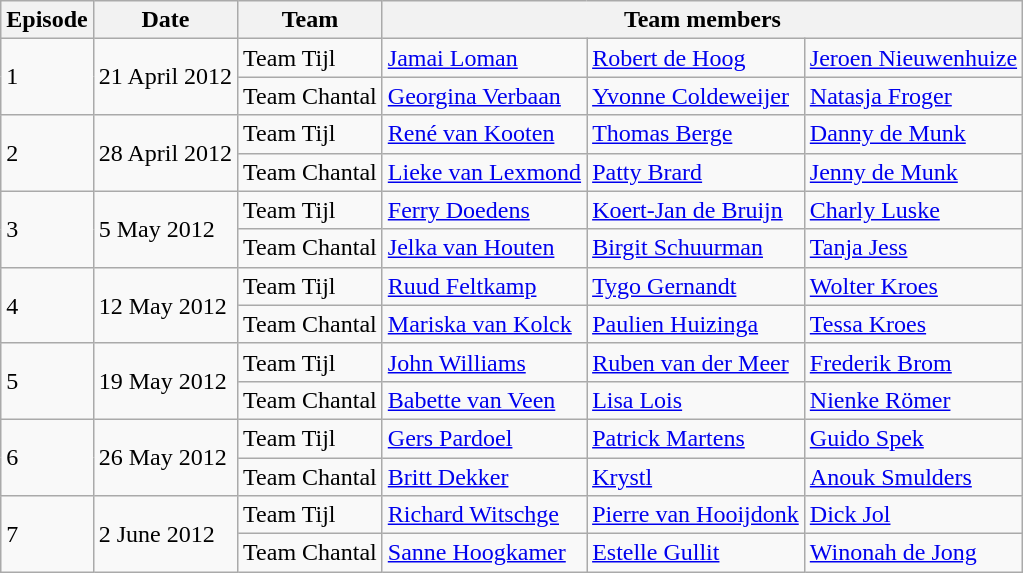<table class="wikitable">
<tr>
<th>Episode</th>
<th>Date</th>
<th>Team</th>
<th colspan="3">Team members</th>
</tr>
<tr>
<td rowspan="2">1</td>
<td rowspan="2">21 April 2012</td>
<td>Team Tijl</td>
<td><a href='#'>Jamai Loman</a></td>
<td><a href='#'>Robert de Hoog</a></td>
<td><a href='#'>Jeroen Nieuwenhuize</a></td>
</tr>
<tr>
<td>Team Chantal</td>
<td><a href='#'>Georgina Verbaan</a></td>
<td><a href='#'>Yvonne Coldeweijer</a></td>
<td><a href='#'>Natasja Froger</a></td>
</tr>
<tr>
<td rowspan="2">2</td>
<td rowspan="2">28 April 2012</td>
<td>Team Tijl</td>
<td><a href='#'>René van Kooten</a></td>
<td><a href='#'>Thomas Berge</a></td>
<td><a href='#'>Danny de Munk</a></td>
</tr>
<tr>
<td>Team Chantal</td>
<td><a href='#'>Lieke van Lexmond</a></td>
<td><a href='#'>Patty Brard</a></td>
<td><a href='#'>Jenny de Munk</a></td>
</tr>
<tr>
<td rowspan="2">3</td>
<td rowspan="2">5 May 2012</td>
<td>Team Tijl</td>
<td><a href='#'>Ferry Doedens</a></td>
<td><a href='#'>Koert-Jan de Bruijn</a></td>
<td><a href='#'>Charly Luske</a></td>
</tr>
<tr>
<td>Team Chantal</td>
<td><a href='#'>Jelka van Houten</a></td>
<td><a href='#'>Birgit Schuurman</a></td>
<td><a href='#'>Tanja Jess</a></td>
</tr>
<tr>
<td rowspan="2">4</td>
<td rowspan="2">12 May 2012</td>
<td>Team Tijl</td>
<td><a href='#'>Ruud Feltkamp</a></td>
<td><a href='#'>Tygo Gernandt</a></td>
<td><a href='#'>Wolter Kroes</a></td>
</tr>
<tr>
<td>Team Chantal</td>
<td><a href='#'>Mariska van Kolck</a></td>
<td><a href='#'>Paulien Huizinga</a></td>
<td><a href='#'>Tessa Kroes</a></td>
</tr>
<tr>
<td rowspan="2">5</td>
<td rowspan="2">19 May 2012</td>
<td>Team Tijl</td>
<td><a href='#'>John Williams</a></td>
<td><a href='#'>Ruben van der Meer</a></td>
<td><a href='#'>Frederik Brom</a></td>
</tr>
<tr>
<td>Team Chantal</td>
<td><a href='#'>Babette van Veen</a></td>
<td><a href='#'>Lisa Lois</a></td>
<td><a href='#'>Nienke Römer</a></td>
</tr>
<tr>
<td rowspan="2">6</td>
<td rowspan="2">26 May 2012</td>
<td>Team Tijl</td>
<td><a href='#'>Gers Pardoel</a></td>
<td><a href='#'>Patrick Martens</a></td>
<td><a href='#'>Guido Spek</a></td>
</tr>
<tr>
<td>Team Chantal</td>
<td><a href='#'>Britt Dekker</a></td>
<td><a href='#'>Krystl</a></td>
<td><a href='#'>Anouk Smulders</a></td>
</tr>
<tr>
<td rowspan="2">7</td>
<td rowspan="2">2 June 2012</td>
<td>Team Tijl</td>
<td><a href='#'>Richard Witschge</a></td>
<td><a href='#'>Pierre van Hooijdonk</a></td>
<td><a href='#'>Dick Jol</a></td>
</tr>
<tr>
<td>Team Chantal</td>
<td><a href='#'>Sanne Hoogkamer</a></td>
<td><a href='#'>Estelle Gullit</a></td>
<td><a href='#'>Winonah de Jong</a></td>
</tr>
</table>
